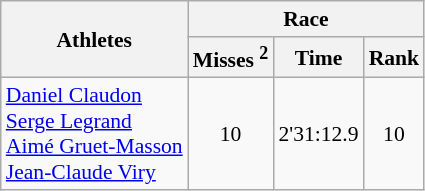<table class="wikitable" border="1" style="font-size:90%">
<tr>
<th rowspan=2>Athletes</th>
<th colspan=3>Race</th>
</tr>
<tr>
<th>Misses <sup>2</sup></th>
<th>Time</th>
<th>Rank</th>
</tr>
<tr>
<td><a href='#'>Daniel Claudon</a><br><a href='#'>Serge Legrand</a><br><a href='#'>Aimé Gruet-Masson</a><br><a href='#'>Jean-Claude Viry</a></td>
<td align=center>10</td>
<td align=center>2'31:12.9</td>
<td align=center>10</td>
</tr>
</table>
